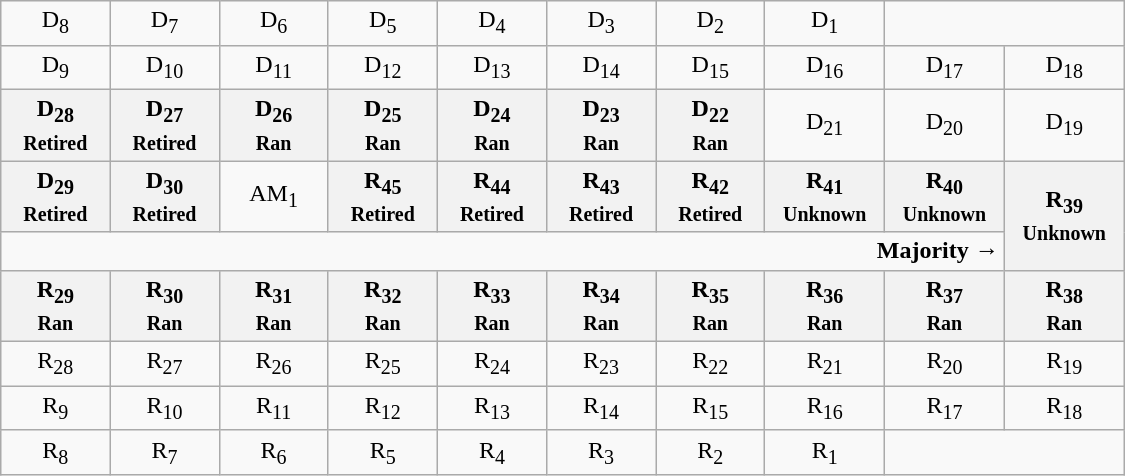<table class="wikitable" style="text-align:center" width=750px>
<tr>
<td>D<sub>8</sub></td>
<td>D<sub>7</sub></td>
<td>D<sub>6</sub></td>
<td>D<sub>5</sub></td>
<td>D<sub>4</sub></td>
<td>D<sub>3</sub></td>
<td>D<sub>2</sub></td>
<td>D<sub>1</sub></td>
<td colspan=2></td>
</tr>
<tr>
<td width=50px >D<sub>9</sub></td>
<td width=50px >D<sub>10</sub></td>
<td width=50px >D<sub>11</sub></td>
<td width=50px >D<sub>12</sub></td>
<td width=50px >D<sub>13</sub></td>
<td width=50px >D<sub>14</sub></td>
<td width=50px >D<sub>15</sub></td>
<td width=50px >D<sub>16</sub></td>
<td width=50px >D<sub>17</sub></td>
<td width=50px >D<sub>18</sub></td>
</tr>
<tr>
<th>D<sub>28</sub><br><small>Retired</small></th>
<th>D<sub>27</sub><br><small>Retired</small></th>
<th>D<sub>26</sub><br><small>Ran</small></th>
<th>D<sub>25</sub><br><small>Ran</small></th>
<th>D<sub>24</sub><br><small>Ran</small></th>
<th>D<sub>23</sub><br><small>Ran</small></th>
<th>D<sub>22</sub><br><small>Ran</small></th>
<td>D<sub>21</sub></td>
<td>D<sub>20</sub></td>
<td>D<sub>19</sub></td>
</tr>
<tr>
<th>D<sub>29</sub><br><small>Retired</small></th>
<th>D<sub>30</sub><br><small>Retired</small></th>
<td>AM<sub>1</sub></td>
<th>R<sub>45</sub><br><small>Retired</small></th>
<th>R<sub>44</sub><br><small>Retired</small></th>
<th>R<sub>43</sub><br><small>Retired</small></th>
<th>R<sub>42</sub><br><small>Retired</small></th>
<th>R<sub>41</sub><br><small>Unknown</small></th>
<th>R<sub>40</sub><br><small>Unknown</small></th>
<th rowspan=2 >R<sub>39</sub><br><small>Unknown</small></th>
</tr>
<tr>
<td colspan=9 align=right><strong>Majority →</strong></td>
</tr>
<tr>
<th>R<sub>29</sub><br><small>Ran</small></th>
<th>R<sub>30</sub><br><small>Ran</small></th>
<th>R<sub>31</sub><br><small>Ran</small></th>
<th>R<sub>32</sub><br><small>Ran</small></th>
<th>R<sub>33</sub><br><small>Ran</small></th>
<th>R<sub>34</sub><br><small>Ran</small></th>
<th>R<sub>35</sub><br><small>Ran</small></th>
<th>R<sub>36</sub><br><small>Ran</small></th>
<th>R<sub>37</sub><br><small>Ran</small></th>
<th>R<sub>38</sub><br><small>Ran</small></th>
</tr>
<tr>
<td>R<sub>28</sub></td>
<td>R<sub>27</sub></td>
<td>R<sub>26</sub></td>
<td>R<sub>25</sub></td>
<td>R<sub>24</sub></td>
<td>R<sub>23</sub></td>
<td>R<sub>22</sub></td>
<td>R<sub>21</sub></td>
<td>R<sub>20</sub></td>
<td>R<sub>19</sub></td>
</tr>
<tr>
<td>R<sub>9</sub></td>
<td>R<sub>10</sub></td>
<td>R<sub>11</sub></td>
<td>R<sub>12</sub></td>
<td>R<sub>13</sub></td>
<td>R<sub>14</sub></td>
<td>R<sub>15</sub></td>
<td>R<sub>16</sub></td>
<td>R<sub>17</sub></td>
<td>R<sub>18</sub></td>
</tr>
<tr>
<td>R<sub>8</sub></td>
<td>R<sub>7</sub></td>
<td>R<sub>6</sub></td>
<td>R<sub>5</sub></td>
<td>R<sub>4</sub></td>
<td>R<sub>3</sub></td>
<td>R<sub>2</sub></td>
<td>R<sub>1</sub></td>
<td colspan=2></td>
</tr>
</table>
